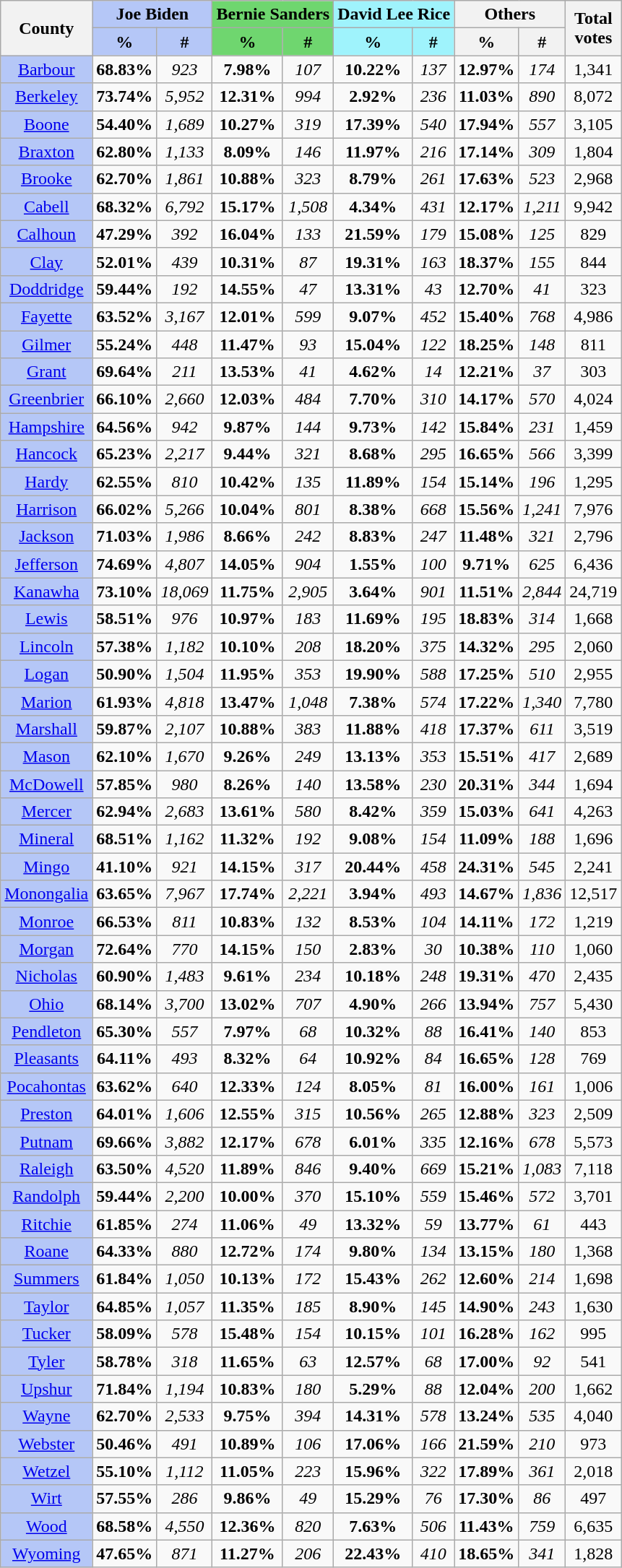<table class="wikitable sortable" style="text-align:center;">
<tr>
<th rowspan="2">County</th>
<th colspan="2" style="background:#b5c7f7;">Joe Biden</th>
<th colspan="2" style="background:#6fd66f;">Bernie Sanders</th>
<th colspan="2" style="background:#9ff3fc;">David Lee Rice</th>
<th colspan="2">Others</th>
<th rowspan="2">Total<br>votes</th>
</tr>
<tr>
<th style="background:#b5c7f7;">%</th>
<th style="background:#b5c7f7;">#</th>
<th style="background:#6fd66f;">%</th>
<th style="background:#6fd66f;">#</th>
<th style="background:#9ff3fc;">%</th>
<th style="background:#9ff3fc;">#</th>
<th>%</th>
<th>#</th>
</tr>
<tr>
<td style="background:#b5c7f7;"><a href='#'>Barbour</a></td>
<td><strong>68.83%</strong></td>
<td><em>923</em></td>
<td><strong>7.98%</strong></td>
<td><em>107</em></td>
<td><strong>10.22%</strong></td>
<td><em>137</em></td>
<td><strong>12.97%</strong></td>
<td><em>174</em></td>
<td>1,341</td>
</tr>
<tr>
<td style="background:#b5c7f7;"><a href='#'>Berkeley</a></td>
<td><strong>73.74%</strong></td>
<td><em>5,952</em></td>
<td><strong>12.31%</strong></td>
<td><em>994</em></td>
<td><strong>2.92%</strong></td>
<td><em>236</em></td>
<td><strong>11.03%</strong></td>
<td><em>890</em></td>
<td>8,072</td>
</tr>
<tr>
<td style="background:#b5c7f7;"><a href='#'>Boone</a></td>
<td><strong>54.40%</strong></td>
<td><em>1,689</em></td>
<td><strong>10.27%</strong></td>
<td><em>319</em></td>
<td><strong>17.39%</strong></td>
<td><em>540</em></td>
<td><strong>17.94%</strong></td>
<td><em>557</em></td>
<td>3,105</td>
</tr>
<tr>
<td style="background:#b5c7f7;"><a href='#'>Braxton</a></td>
<td><strong>62.80%</strong></td>
<td><em>1,133</em></td>
<td><strong>8.09%</strong></td>
<td><em>146</em></td>
<td><strong>11.97%</strong></td>
<td><em>216</em></td>
<td><strong>17.14%</strong></td>
<td><em>309</em></td>
<td>1,804</td>
</tr>
<tr>
<td style="background:#b5c7f7;"><a href='#'>Brooke</a></td>
<td><strong>62.70%</strong></td>
<td><em>1,861</em></td>
<td><strong>10.88%</strong></td>
<td><em>323</em></td>
<td><strong>8.79%</strong></td>
<td><em>261</em></td>
<td><strong>17.63%</strong></td>
<td><em>523</em></td>
<td>2,968</td>
</tr>
<tr>
<td style="background:#b5c7f7;"><a href='#'>Cabell</a></td>
<td><strong>68.32%</strong></td>
<td><em>6,792</em></td>
<td><strong>15.17%</strong></td>
<td><em>1,508</em></td>
<td><strong>4.34%</strong></td>
<td><em>431</em></td>
<td><strong>12.17%</strong></td>
<td><em>1,211</em></td>
<td>9,942</td>
</tr>
<tr>
<td style="background:#b5c7f7;"><a href='#'>Calhoun</a></td>
<td><strong>47.29%</strong></td>
<td><em>392</em></td>
<td><strong>16.04%</strong></td>
<td><em>133</em></td>
<td><strong>21.59%</strong></td>
<td><em>179</em></td>
<td><strong>15.08%</strong></td>
<td><em>125</em></td>
<td>829</td>
</tr>
<tr>
<td style="background:#b5c7f7;"><a href='#'>Clay</a></td>
<td><strong>52.01%</strong></td>
<td><em>439</em></td>
<td><strong>10.31%</strong></td>
<td><em>87</em></td>
<td><strong>19.31%</strong></td>
<td><em>163</em></td>
<td><strong>18.37%</strong></td>
<td><em>155</em></td>
<td>844</td>
</tr>
<tr>
<td style="background:#b5c7f7;"><a href='#'>Doddridge</a></td>
<td><strong>59.44%</strong></td>
<td><em>192</em></td>
<td><strong>14.55%</strong></td>
<td><em>47</em></td>
<td><strong>13.31%</strong></td>
<td><em>43</em></td>
<td><strong>12.70%</strong></td>
<td><em>41</em></td>
<td>323</td>
</tr>
<tr>
<td style="background:#b5c7f7;"><a href='#'>Fayette</a></td>
<td><strong>63.52%</strong></td>
<td><em>3,167</em></td>
<td><strong>12.01%</strong></td>
<td><em>599</em></td>
<td><strong>9.07%</strong></td>
<td><em>452</em></td>
<td><strong>15.40%</strong></td>
<td><em>768</em></td>
<td>4,986</td>
</tr>
<tr>
<td style="background:#b5c7f7;"><a href='#'>Gilmer</a></td>
<td><strong>55.24%</strong></td>
<td><em>448</em></td>
<td><strong>11.47%</strong></td>
<td><em>93</em></td>
<td><strong>15.04%</strong></td>
<td><em>122</em></td>
<td><strong>18.25%</strong></td>
<td><em>148</em></td>
<td>811</td>
</tr>
<tr>
<td style="background:#b5c7f7;"><a href='#'>Grant</a></td>
<td><strong>69.64%</strong></td>
<td><em>211</em></td>
<td><strong>13.53%</strong></td>
<td><em>41</em></td>
<td><strong>4.62%</strong></td>
<td><em>14</em></td>
<td><strong>12.21%</strong></td>
<td><em>37</em></td>
<td>303</td>
</tr>
<tr>
<td style="background:#b5c7f7;"><a href='#'>Greenbrier</a></td>
<td><strong>66.10%</strong></td>
<td><em>2,660</em></td>
<td><strong>12.03%</strong></td>
<td><em>484</em></td>
<td><strong>7.70%</strong></td>
<td><em>310</em></td>
<td><strong>14.17%</strong></td>
<td><em>570</em></td>
<td>4,024</td>
</tr>
<tr>
<td style="background:#b5c7f7;"><a href='#'>Hampshire</a></td>
<td><strong>64.56%</strong></td>
<td><em>942</em></td>
<td><strong>9.87%</strong></td>
<td><em>144</em></td>
<td><strong>9.73%</strong></td>
<td><em>142</em></td>
<td><strong>15.84%</strong></td>
<td><em>231</em></td>
<td>1,459</td>
</tr>
<tr>
<td style="background:#b5c7f7;"><a href='#'>Hancock</a></td>
<td><strong>65.23%</strong></td>
<td><em>2,217</em></td>
<td><strong>9.44%</strong></td>
<td><em>321</em></td>
<td><strong>8.68%</strong></td>
<td><em>295</em></td>
<td><strong>16.65%</strong></td>
<td><em>566</em></td>
<td>3,399</td>
</tr>
<tr>
<td style="background:#b5c7f7;"><a href='#'>Hardy</a></td>
<td><strong>62.55%</strong></td>
<td><em>810</em></td>
<td><strong>10.42%</strong></td>
<td><em>135</em></td>
<td><strong>11.89%</strong></td>
<td><em>154</em></td>
<td><strong>15.14%</strong></td>
<td><em>196</em></td>
<td>1,295</td>
</tr>
<tr>
<td style="background:#b5c7f7;"><a href='#'>Harrison</a></td>
<td><strong>66.02%</strong></td>
<td><em>5,266</em></td>
<td><strong>10.04%</strong></td>
<td><em>801</em></td>
<td><strong>8.38%</strong></td>
<td><em>668</em></td>
<td><strong>15.56%</strong></td>
<td><em>1,241</em></td>
<td>7,976</td>
</tr>
<tr>
<td style="background:#b5c7f7;"><a href='#'>Jackson</a></td>
<td><strong>71.03%</strong></td>
<td><em>1,986</em></td>
<td><strong>8.66%</strong></td>
<td><em>242</em></td>
<td><strong>8.83%</strong></td>
<td><em>247</em></td>
<td><strong>11.48%</strong></td>
<td><em>321</em></td>
<td>2,796</td>
</tr>
<tr>
<td style="background:#b5c7f7;"><a href='#'>Jefferson</a></td>
<td><strong>74.69%</strong></td>
<td><em>4,807</em></td>
<td><strong>14.05%</strong></td>
<td><em>904</em></td>
<td><strong>1.55%</strong></td>
<td><em>100</em></td>
<td><strong>9.71%</strong></td>
<td><em>625</em></td>
<td>6,436</td>
</tr>
<tr>
<td style="background:#b5c7f7;"><a href='#'>Kanawha</a></td>
<td><strong>73.10%</strong></td>
<td><em>18,069</em></td>
<td><strong>11.75%</strong></td>
<td><em>2,905</em></td>
<td><strong>3.64%</strong></td>
<td><em>901</em></td>
<td><strong>11.51%</strong></td>
<td><em>2,844</em></td>
<td>24,719</td>
</tr>
<tr>
<td style="background:#b5c7f7;"><a href='#'>Lewis</a></td>
<td><strong>58.51%</strong></td>
<td><em>976</em></td>
<td><strong>10.97%</strong></td>
<td><em>183</em></td>
<td><strong>11.69%</strong></td>
<td><em>195</em></td>
<td><strong>18.83%</strong></td>
<td><em>314</em></td>
<td>1,668</td>
</tr>
<tr>
<td style="background:#b5c7f7;"><a href='#'>Lincoln</a></td>
<td><strong>57.38%</strong></td>
<td><em>1,182</em></td>
<td><strong>10.10%</strong></td>
<td><em>208</em></td>
<td><strong>18.20%</strong></td>
<td><em>375</em></td>
<td><strong>14.32%</strong></td>
<td><em>295</em></td>
<td>2,060</td>
</tr>
<tr>
<td style="background:#b5c7f7;"><a href='#'>Logan</a></td>
<td><strong>50.90%</strong></td>
<td><em>1,504</em></td>
<td><strong>11.95%</strong></td>
<td><em>353</em></td>
<td><strong>19.90%</strong></td>
<td><em>588</em></td>
<td><strong>17.25%</strong></td>
<td><em>510</em></td>
<td>2,955</td>
</tr>
<tr>
<td style="background:#b5c7f7;"><a href='#'>Marion</a></td>
<td><strong>61.93%</strong></td>
<td><em>4,818</em></td>
<td><strong>13.47%</strong></td>
<td><em>1,048</em></td>
<td><strong>7.38%</strong></td>
<td><em>574</em></td>
<td><strong>17.22%</strong></td>
<td><em>1,340</em></td>
<td>7,780</td>
</tr>
<tr>
<td style="background:#b5c7f7;"><a href='#'>Marshall</a></td>
<td><strong>59.87%</strong></td>
<td><em>2,107</em></td>
<td><strong>10.88%</strong></td>
<td><em>383</em></td>
<td><strong>11.88%</strong></td>
<td><em>418</em></td>
<td><strong>17.37%</strong></td>
<td><em>611</em></td>
<td>3,519</td>
</tr>
<tr>
<td style="background:#b5c7f7;"><a href='#'>Mason</a></td>
<td><strong>62.10%</strong></td>
<td><em>1,670</em></td>
<td><strong>9.26%</strong></td>
<td><em>249</em></td>
<td><strong>13.13%</strong></td>
<td><em>353</em></td>
<td><strong>15.51%</strong></td>
<td><em>417</em></td>
<td>2,689</td>
</tr>
<tr>
<td style="background:#b5c7f7;"><a href='#'>McDowell</a></td>
<td><strong>57.85%</strong></td>
<td><em>980</em></td>
<td><strong>8.26%</strong></td>
<td><em>140</em></td>
<td><strong>13.58%</strong></td>
<td><em>230</em></td>
<td><strong>20.31%</strong></td>
<td><em>344</em></td>
<td>1,694</td>
</tr>
<tr>
<td style="background:#b5c7f7;"><a href='#'>Mercer</a></td>
<td><strong>62.94%</strong></td>
<td><em>2,683</em></td>
<td><strong>13.61%</strong></td>
<td><em>580</em></td>
<td><strong>8.42%</strong></td>
<td><em>359</em></td>
<td><strong>15.03%</strong></td>
<td><em>641</em></td>
<td>4,263</td>
</tr>
<tr>
<td style="background:#b5c7f7;"><a href='#'>Mineral</a></td>
<td><strong>68.51%</strong></td>
<td><em>1,162</em></td>
<td><strong>11.32%</strong></td>
<td><em>192</em></td>
<td><strong>9.08%</strong></td>
<td><em>154</em></td>
<td><strong>11.09%</strong></td>
<td><em>188</em></td>
<td>1,696</td>
</tr>
<tr>
<td style="background:#b5c7f7;"><a href='#'>Mingo</a></td>
<td><strong>41.10%</strong></td>
<td><em>921</em></td>
<td><strong>14.15%</strong></td>
<td><em>317</em></td>
<td><strong>20.44%</strong></td>
<td><em>458</em></td>
<td><strong>24.31%</strong></td>
<td><em>545</em></td>
<td>2,241</td>
</tr>
<tr>
<td style="background:#b5c7f7;"><a href='#'>Monongalia</a></td>
<td><strong>63.65%</strong></td>
<td><em>7,967</em></td>
<td><strong>17.74%</strong></td>
<td><em>2,221</em></td>
<td><strong>3.94%</strong></td>
<td><em>493</em></td>
<td><strong>14.67%</strong></td>
<td><em>1,836</em></td>
<td>12,517</td>
</tr>
<tr>
<td style="background:#b5c7f7;"><a href='#'>Monroe</a></td>
<td><strong>66.53%</strong></td>
<td><em>811</em></td>
<td><strong>10.83%</strong></td>
<td><em>132</em></td>
<td><strong>8.53%</strong></td>
<td><em>104</em></td>
<td><strong>14.11%</strong></td>
<td><em>172</em></td>
<td>1,219</td>
</tr>
<tr>
<td style="background:#b5c7f7;"><a href='#'>Morgan</a></td>
<td><strong>72.64%</strong></td>
<td><em>770</em></td>
<td><strong>14.15%</strong></td>
<td><em>150</em></td>
<td><strong>2.83%</strong></td>
<td><em>30</em></td>
<td><strong>10.38%</strong></td>
<td><em>110</em></td>
<td>1,060</td>
</tr>
<tr>
<td style="background:#b5c7f7;"><a href='#'>Nicholas</a></td>
<td><strong>60.90%</strong></td>
<td><em>1,483</em></td>
<td><strong>9.61%</strong></td>
<td><em>234</em></td>
<td><strong>10.18%</strong></td>
<td><em>248</em></td>
<td><strong>19.31%</strong></td>
<td><em>470</em></td>
<td>2,435</td>
</tr>
<tr>
<td style="background:#b5c7f7;"><a href='#'>Ohio</a></td>
<td><strong>68.14%</strong></td>
<td><em>3,700</em></td>
<td><strong>13.02%</strong></td>
<td><em>707</em></td>
<td><strong>4.90%</strong></td>
<td><em>266</em></td>
<td><strong>13.94%</strong></td>
<td><em>757</em></td>
<td>5,430</td>
</tr>
<tr>
<td style="background:#b5c7f7;"><a href='#'>Pendleton</a></td>
<td><strong>65.30%</strong></td>
<td><em>557</em></td>
<td><strong>7.97%</strong></td>
<td><em>68</em></td>
<td><strong>10.32%</strong></td>
<td><em>88</em></td>
<td><strong>16.41%</strong></td>
<td><em>140</em></td>
<td>853</td>
</tr>
<tr>
<td style="background:#b5c7f7;"><a href='#'>Pleasants</a></td>
<td><strong>64.11%</strong></td>
<td><em>493</em></td>
<td><strong>8.32%</strong></td>
<td><em>64</em></td>
<td><strong>10.92%</strong></td>
<td><em>84</em></td>
<td><strong>16.65%</strong></td>
<td><em>128</em></td>
<td>769</td>
</tr>
<tr>
<td style="background:#b5c7f7;"><a href='#'>Pocahontas</a></td>
<td><strong>63.62%</strong></td>
<td><em>640</em></td>
<td><strong>12.33%</strong></td>
<td><em>124</em></td>
<td><strong>8.05%</strong></td>
<td><em>81</em></td>
<td><strong>16.00%</strong></td>
<td><em>161</em></td>
<td>1,006</td>
</tr>
<tr>
<td style="background:#b5c7f7;"><a href='#'>Preston</a></td>
<td><strong>64.01%</strong></td>
<td><em>1,606</em></td>
<td><strong>12.55%</strong></td>
<td><em>315</em></td>
<td><strong>10.56%</strong></td>
<td><em>265</em></td>
<td><strong>12.88%</strong></td>
<td><em>323</em></td>
<td>2,509</td>
</tr>
<tr>
<td style="background:#b5c7f7;"><a href='#'>Putnam</a></td>
<td><strong>69.66%</strong></td>
<td><em>3,882</em></td>
<td><strong>12.17%</strong></td>
<td><em>678</em></td>
<td><strong>6.01%</strong></td>
<td><em>335</em></td>
<td><strong>12.16%</strong></td>
<td><em>678</em></td>
<td>5,573</td>
</tr>
<tr>
<td style="background:#b5c7f7;"><a href='#'>Raleigh</a></td>
<td><strong>63.50%</strong></td>
<td><em>4,520</em></td>
<td><strong>11.89%</strong></td>
<td><em>846</em></td>
<td><strong>9.40%</strong></td>
<td><em>669</em></td>
<td><strong>15.21%</strong></td>
<td><em>1,083</em></td>
<td>7,118</td>
</tr>
<tr>
<td style="background:#b5c7f7;"><a href='#'>Randolph</a></td>
<td><strong>59.44%</strong></td>
<td><em>2,200</em></td>
<td><strong>10.00%</strong></td>
<td><em>370</em></td>
<td><strong>15.10%</strong></td>
<td><em>559</em></td>
<td><strong>15.46%</strong></td>
<td><em>572</em></td>
<td>3,701</td>
</tr>
<tr>
<td style="background:#b5c7f7;"><a href='#'>Ritchie</a></td>
<td><strong>61.85%</strong></td>
<td><em>274</em></td>
<td><strong>11.06%</strong></td>
<td><em>49</em></td>
<td><strong>13.32%</strong></td>
<td><em>59</em></td>
<td><strong>13.77%</strong></td>
<td><em>61</em></td>
<td>443</td>
</tr>
<tr>
<td style="background:#b5c7f7;"><a href='#'>Roane</a></td>
<td><strong>64.33%</strong></td>
<td><em>880</em></td>
<td><strong>12.72%</strong></td>
<td><em>174</em></td>
<td><strong>9.80%</strong></td>
<td><em>134</em></td>
<td><strong>13.15%</strong></td>
<td><em>180</em></td>
<td>1,368</td>
</tr>
<tr>
<td style="background:#b5c7f7;"><a href='#'>Summers</a></td>
<td><strong>61.84%</strong></td>
<td><em>1,050</em></td>
<td><strong>10.13%</strong></td>
<td><em>172</em></td>
<td><strong>15.43%</strong></td>
<td><em>262</em></td>
<td><strong>12.60%</strong></td>
<td><em>214</em></td>
<td>1,698</td>
</tr>
<tr>
<td style="background:#b5c7f7;"><a href='#'>Taylor</a></td>
<td><strong>64.85%</strong></td>
<td><em>1,057</em></td>
<td><strong>11.35%</strong></td>
<td><em>185</em></td>
<td><strong>8.90%</strong></td>
<td><em>145</em></td>
<td><strong>14.90%</strong></td>
<td><em>243</em></td>
<td>1,630</td>
</tr>
<tr>
<td style="background:#b5c7f7;"><a href='#'>Tucker</a></td>
<td><strong>58.09%</strong></td>
<td><em>578</em></td>
<td><strong>15.48%</strong></td>
<td><em>154</em></td>
<td><strong>10.15%</strong></td>
<td><em>101</em></td>
<td><strong>16.28%</strong></td>
<td><em>162</em></td>
<td>995</td>
</tr>
<tr>
<td style="background:#b5c7f7;"><a href='#'>Tyler</a></td>
<td><strong>58.78%</strong></td>
<td><em>318</em></td>
<td><strong>11.65%</strong></td>
<td><em>63</em></td>
<td><strong>12.57%</strong></td>
<td><em>68</em></td>
<td><strong>17.00%</strong></td>
<td><em>92</em></td>
<td>541</td>
</tr>
<tr>
<td style="background:#b5c7f7;"><a href='#'>Upshur</a></td>
<td><strong>71.84%</strong></td>
<td><em>1,194</em></td>
<td><strong>10.83%</strong></td>
<td><em>180</em></td>
<td><strong>5.29%</strong></td>
<td><em>88</em></td>
<td><strong>12.04%</strong></td>
<td><em>200</em></td>
<td>1,662</td>
</tr>
<tr>
<td style="background:#b5c7f7;"><a href='#'>Wayne</a></td>
<td><strong>62.70%</strong></td>
<td><em>2,533</em></td>
<td><strong>9.75%</strong></td>
<td><em>394</em></td>
<td><strong>14.31%</strong></td>
<td><em>578</em></td>
<td><strong>13.24%</strong></td>
<td><em>535</em></td>
<td>4,040</td>
</tr>
<tr>
<td style="background:#b5c7f7;"><a href='#'>Webster</a></td>
<td><strong>50.46%</strong></td>
<td><em>491</em></td>
<td><strong>10.89%</strong></td>
<td><em>106</em></td>
<td><strong>17.06%</strong></td>
<td><em>166</em></td>
<td><strong>21.59%</strong></td>
<td><em>210</em></td>
<td>973</td>
</tr>
<tr>
<td style="background:#b5c7f7;"><a href='#'>Wetzel</a></td>
<td><strong>55.10%</strong></td>
<td><em>1,112</em></td>
<td><strong>11.05%</strong></td>
<td><em>223</em></td>
<td><strong>15.96%</strong></td>
<td><em>322</em></td>
<td><strong>17.89%</strong></td>
<td><em>361</em></td>
<td>2,018</td>
</tr>
<tr>
<td style="background:#b5c7f7;"><a href='#'>Wirt</a></td>
<td><strong>57.55%</strong></td>
<td><em>286</em></td>
<td><strong>9.86%</strong></td>
<td><em>49</em></td>
<td><strong>15.29%</strong></td>
<td><em>76</em></td>
<td><strong>17.30%</strong></td>
<td><em>86</em></td>
<td>497</td>
</tr>
<tr>
<td style="background:#b5c7f7;"><a href='#'>Wood</a></td>
<td><strong>68.58%</strong></td>
<td><em>4,550</em></td>
<td><strong>12.36%</strong></td>
<td><em>820</em></td>
<td><strong>7.63%</strong></td>
<td><em>506</em></td>
<td><strong>11.43%</strong></td>
<td><em>759</em></td>
<td>6,635</td>
</tr>
<tr>
<td style="background:#b5c7f7;"><a href='#'>Wyoming</a></td>
<td><strong>47.65%</strong></td>
<td><em>871</em></td>
<td><strong>11.27%</strong></td>
<td><em>206</em></td>
<td><strong>22.43%</strong></td>
<td><em>410</em></td>
<td><strong>18.65%</strong></td>
<td><em>341</em></td>
<td>1,828</td>
</tr>
</table>
